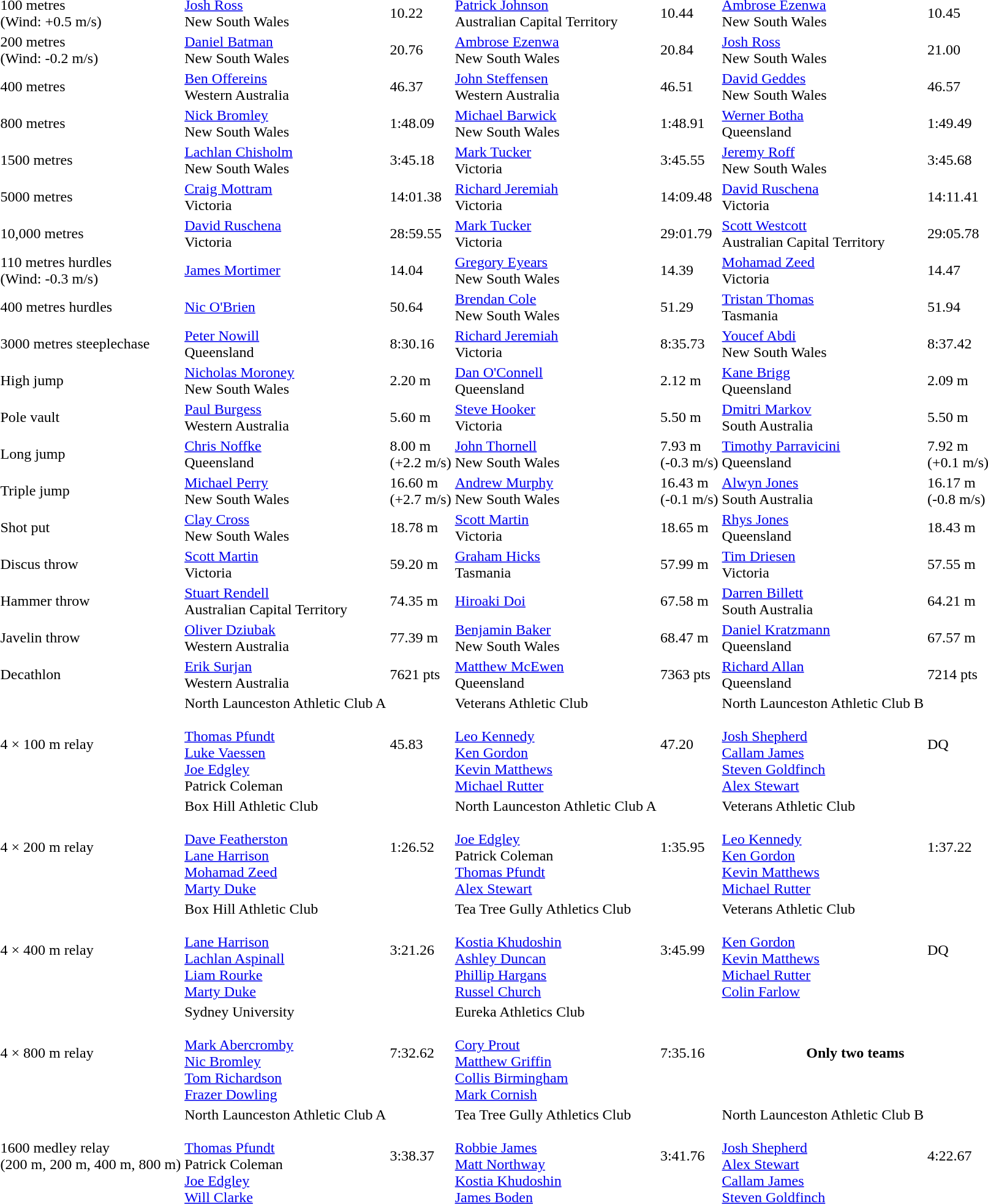<table>
<tr>
<td>100 metres<br>(Wind: +0.5 m/s)</td>
<td><a href='#'>Josh Ross</a><br>New South Wales</td>
<td>10.22</td>
<td><a href='#'>Patrick Johnson</a><br>Australian Capital Territory</td>
<td>10.44</td>
<td><a href='#'>Ambrose Ezenwa</a><br>New South Wales</td>
<td>10.45</td>
</tr>
<tr>
<td>200 metres<br>(Wind: -0.2 m/s)</td>
<td><a href='#'>Daniel Batman</a><br>New South Wales</td>
<td>20.76</td>
<td><a href='#'>Ambrose Ezenwa</a><br>New South Wales</td>
<td>20.84</td>
<td><a href='#'>Josh Ross</a><br>New South Wales</td>
<td>21.00</td>
</tr>
<tr>
<td>400 metres</td>
<td><a href='#'>Ben Offereins</a><br>Western Australia</td>
<td>46.37</td>
<td><a href='#'>John Steffensen</a><br>Western Australia</td>
<td>46.51</td>
<td><a href='#'>David Geddes</a><br>New South Wales</td>
<td>46.57</td>
</tr>
<tr>
<td>800 metres</td>
<td><a href='#'>Nick Bromley</a><br>New South Wales</td>
<td>1:48.09</td>
<td><a href='#'>Michael Barwick</a><br>New South Wales</td>
<td>1:48.91</td>
<td><a href='#'>Werner Botha</a><br>Queensland</td>
<td>1:49.49</td>
</tr>
<tr>
<td>1500 metres</td>
<td><a href='#'>Lachlan Chisholm</a><br>New South Wales</td>
<td>3:45.18</td>
<td><a href='#'>Mark Tucker</a><br>Victoria</td>
<td>3:45.55</td>
<td><a href='#'>Jeremy Roff</a><br>New South Wales</td>
<td>3:45.68</td>
</tr>
<tr>
<td>5000 metres</td>
<td><a href='#'>Craig Mottram</a><br>Victoria</td>
<td>14:01.38</td>
<td><a href='#'>Richard Jeremiah</a><br>Victoria</td>
<td>14:09.48</td>
<td><a href='#'>David Ruschena</a><br>Victoria</td>
<td>14:11.41</td>
</tr>
<tr>
<td>10,000 metres</td>
<td><a href='#'>David Ruschena</a><br>Victoria</td>
<td>28:59.55</td>
<td><a href='#'>Mark Tucker</a><br>Victoria</td>
<td>29:01.79</td>
<td><a href='#'>Scott Westcott</a><br>Australian Capital Territory</td>
<td>29:05.78</td>
</tr>
<tr>
<td>110 metres hurdles<br>(Wind: -0.3 m/s)</td>
<td><a href='#'>James Mortimer</a><br></td>
<td>14.04</td>
<td><a href='#'>Gregory Eyears</a><br>New South Wales</td>
<td>14.39</td>
<td><a href='#'>Mohamad Zeed</a><br>Victoria</td>
<td>14.47</td>
</tr>
<tr>
<td>400 metres hurdles</td>
<td><a href='#'>Nic O'Brien</a><br></td>
<td>50.64</td>
<td><a href='#'>Brendan Cole</a><br>New South Wales</td>
<td>51.29</td>
<td><a href='#'>Tristan Thomas</a><br>Tasmania</td>
<td>51.94</td>
</tr>
<tr>
<td>3000 metres steeplechase</td>
<td><a href='#'>Peter Nowill</a><br>Queensland</td>
<td>8:30.16</td>
<td><a href='#'>Richard Jeremiah</a><br>Victoria</td>
<td>8:35.73</td>
<td><a href='#'>Youcef Abdi</a><br>New South Wales</td>
<td>8:37.42</td>
</tr>
<tr>
<td>High jump</td>
<td><a href='#'>Nicholas Moroney</a><br>New South Wales</td>
<td>2.20 m</td>
<td><a href='#'>Dan O'Connell</a><br>Queensland</td>
<td>2.12 m</td>
<td><a href='#'>Kane Brigg</a><br>Queensland</td>
<td>2.09 m</td>
</tr>
<tr>
<td>Pole vault</td>
<td><a href='#'>Paul Burgess</a><br>Western Australia</td>
<td>5.60 m</td>
<td><a href='#'>Steve Hooker</a><br>Victoria</td>
<td>5.50 m</td>
<td><a href='#'>Dmitri Markov</a><br>South Australia</td>
<td>5.50 m</td>
</tr>
<tr>
<td>Long jump</td>
<td><a href='#'>Chris Noffke</a><br>Queensland</td>
<td>8.00 m <br>(+2.2 m/s)</td>
<td><a href='#'>John Thornell</a><br>New South Wales</td>
<td>7.93 m <br>(-0.3 m/s)</td>
<td><a href='#'>Timothy Parravicini</a><br>Queensland</td>
<td>7.92 m <br>(+0.1 m/s)</td>
</tr>
<tr>
<td>Triple jump</td>
<td><a href='#'>Michael Perry</a><br>New South Wales</td>
<td>16.60 m <br>(+2.7 m/s)</td>
<td><a href='#'>Andrew Murphy</a><br>New South Wales</td>
<td>16.43 m <br>(-0.1 m/s)</td>
<td><a href='#'>Alwyn Jones</a><br>South Australia</td>
<td>16.17 m <br>(-0.8 m/s)</td>
</tr>
<tr>
<td>Shot put</td>
<td><a href='#'>Clay Cross</a><br>New South Wales</td>
<td>18.78 m</td>
<td><a href='#'>Scott Martin</a><br>Victoria</td>
<td>18.65 m</td>
<td><a href='#'>Rhys Jones</a><br>Queensland</td>
<td>18.43 m</td>
</tr>
<tr>
<td>Discus throw</td>
<td><a href='#'>Scott Martin</a><br>Victoria</td>
<td>59.20 m</td>
<td><a href='#'>Graham Hicks</a><br>Tasmania</td>
<td>57.99 m</td>
<td><a href='#'>Tim Driesen</a><br>Victoria</td>
<td>57.55 m</td>
</tr>
<tr>
<td>Hammer throw</td>
<td><a href='#'>Stuart Rendell</a><br>Australian Capital Territory</td>
<td>74.35 m</td>
<td><a href='#'>Hiroaki Doi</a><br></td>
<td>67.58 m</td>
<td><a href='#'>Darren Billett</a><br>South Australia</td>
<td>64.21 m</td>
</tr>
<tr>
<td>Javelin throw</td>
<td><a href='#'>Oliver Dziubak</a><br>Western Australia</td>
<td>77.39 m</td>
<td><a href='#'>Benjamin Baker</a><br>New South Wales</td>
<td>68.47 m</td>
<td><a href='#'>Daniel Kratzmann</a><br>Queensland</td>
<td>67.57 m</td>
</tr>
<tr>
<td>Decathlon</td>
<td><a href='#'>Erik Surjan</a><br>Western Australia</td>
<td>7621 pts</td>
<td><a href='#'>Matthew McEwen</a><br>Queensland</td>
<td>7363 pts</td>
<td><a href='#'>Richard Allan</a><br>Queensland</td>
<td>7214 pts</td>
</tr>
<tr>
<td>4 × 100 m relay</td>
<td>North Launceston Athletic Club A<br><br><a href='#'>Thomas Pfundt</a><br><a href='#'>Luke Vaessen</a><br><a href='#'>Joe Edgley</a><br>Patrick Coleman</td>
<td>45.83</td>
<td>Veterans Athletic Club<br><br><a href='#'>Leo Kennedy</a><br><a href='#'>Ken Gordon</a><br><a href='#'>Kevin Matthews</a><br><a href='#'>Michael Rutter</a></td>
<td>47.20</td>
<td>North Launceston Athletic Club B<br><br><a href='#'>Josh Shepherd</a><br><a href='#'>Callam James</a><br><a href='#'>Steven Goldfinch</a><br><a href='#'>Alex Stewart</a></td>
<td>DQ</td>
</tr>
<tr>
<td>4 × 200 m relay</td>
<td>Box Hill Athletic Club<br><br><a href='#'>Dave Featherston</a><br><a href='#'>Lane Harrison</a><br><a href='#'>Mohamad Zeed</a><br><a href='#'>Marty Duke</a></td>
<td>1:26.52</td>
<td>North Launceston Athletic Club A<br><br><a href='#'>Joe Edgley</a><br>Patrick Coleman<br><a href='#'>Thomas Pfundt</a><br><a href='#'>Alex Stewart</a></td>
<td>1:35.95</td>
<td>Veterans Athletic Club<br><br><a href='#'>Leo Kennedy</a><br><a href='#'>Ken Gordon</a><br><a href='#'>Kevin Matthews</a><br><a href='#'>Michael Rutter</a></td>
<td>1:37.22</td>
</tr>
<tr>
<td>4 × 400 m relay</td>
<td>Box Hill Athletic Club<br><br><a href='#'>Lane Harrison</a><br><a href='#'>Lachlan Aspinall</a><br><a href='#'>Liam Rourke</a><br><a href='#'>Marty Duke</a></td>
<td>3:21.26</td>
<td>Tea Tree Gully Athletics Club<br><br><a href='#'>Kostia Khudoshin</a><br><a href='#'>Ashley Duncan</a><br><a href='#'>Phillip Hargans</a><br><a href='#'>Russel Church</a></td>
<td>3:45.99</td>
<td>Veterans Athletic Club<br><br><a href='#'>Ken Gordon</a><br><a href='#'>Kevin Matthews</a><br><a href='#'>Michael Rutter</a><br><a href='#'>Colin Farlow</a></td>
<td>DQ</td>
</tr>
<tr>
<td>4 × 800 m relay</td>
<td>Sydney University<br><br><a href='#'>Mark Abercromby</a><br><a href='#'>Nic Bromley</a><br><a href='#'>Tom Richardson</a><br><a href='#'>Frazer Dowling</a></td>
<td>7:32.62</td>
<td>Eureka Athletics Club<br><br><a href='#'>Cory Prout</a><br><a href='#'>Matthew Griffin</a><br><a href='#'>Collis Birmingham</a><br><a href='#'>Mark Cornish</a></td>
<td>7:35.16</td>
<th colspan=2>Only two teams</th>
</tr>
<tr>
<td>1600 medley relay<br>(200 m, 200 m, 400 m, 800 m)</td>
<td>North Launceston Athletic Club A<br><br><a href='#'>Thomas Pfundt</a><br>Patrick Coleman<br><a href='#'>Joe Edgley</a><br><a href='#'>Will Clarke</a></td>
<td>3:38.37</td>
<td>Tea Tree Gully Athletics Club<br><br><a href='#'>Robbie James</a><br><a href='#'>Matt Northway</a><br><a href='#'>Kostia Khudoshin</a><br><a href='#'>James Boden</a></td>
<td>3:41.76</td>
<td>North Launceston Athletic Club B<br><br><a href='#'>Josh Shepherd</a><br><a href='#'>Alex Stewart</a><br><a href='#'>Callam James</a><br><a href='#'>Steven Goldfinch</a></td>
<td>4:22.67</td>
</tr>
<tr>
</tr>
</table>
